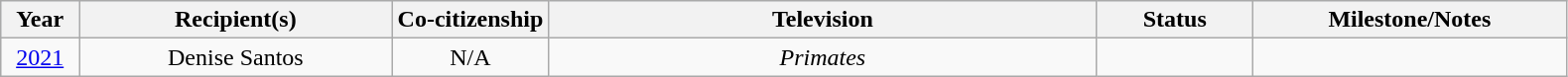<table class="wikitable" style="text-align: center">
<tr style="background:#ebf5ff;">
<th width="5%">Year</th>
<th width="20%">Recipient(s)</th>
<th width="10%">Co-citizenship</th>
<th width="35%">Television</th>
<th width="10%">Status</th>
<th width="20%">Milestone/Notes</th>
</tr>
<tr>
<td><a href='#'>2021</a></td>
<td>Denise Santos</td>
<td>N/A</td>
<td><em>Primates</em></td>
<td></td>
<td></td>
</tr>
</table>
